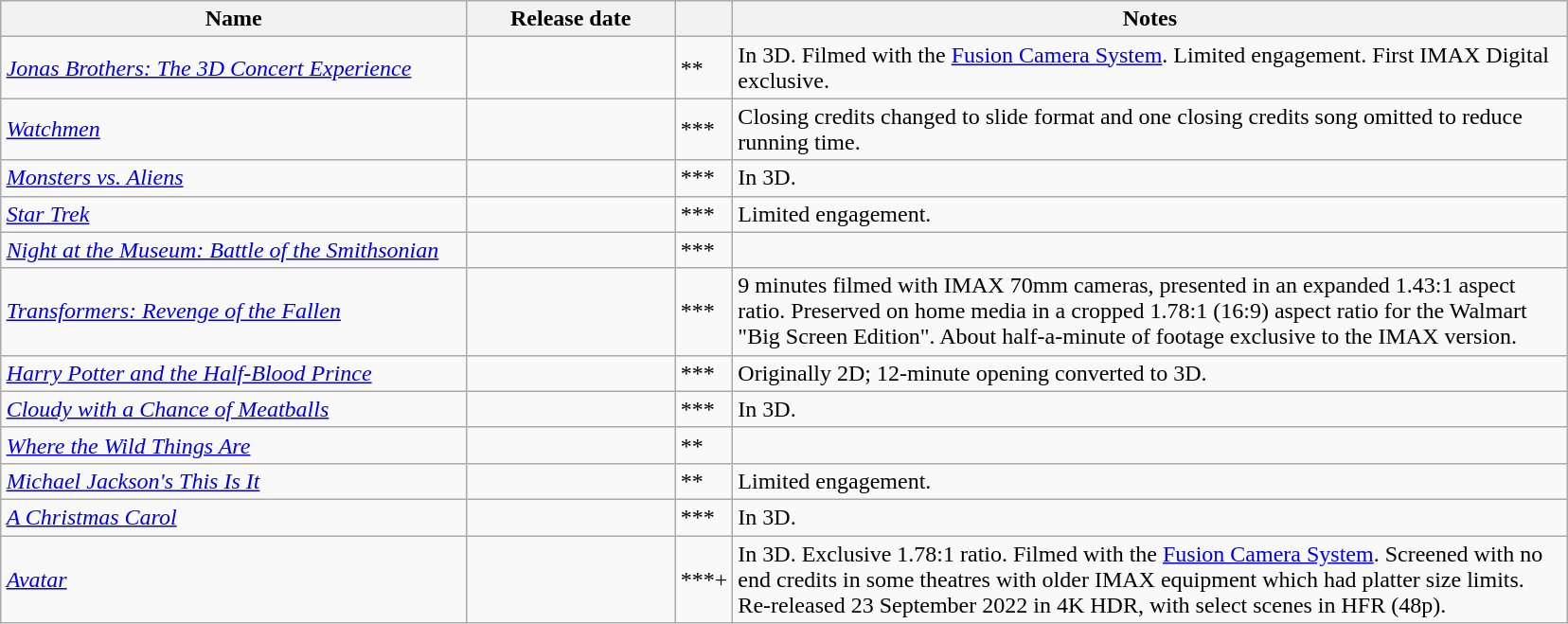<table class="wikitable sortable collapsible" style="margin:auto;">
<tr>
<th scope="col" style="width:320px;">Name</th>
<th scope="col" style="width:140px;">Release date</th>
<th scope="col" class="unsortable" style="width:20px;"></th>
<th scope="col" class="unsortable" style="width:580px;">Notes</th>
</tr>
<tr>
<td><em><a href='#'>Jonas Brothers: The 3D Concert Experience</a></em></td>
<td align=center></td>
<td>**</td>
<td>In 3D. Filmed with the <a href='#'>Fusion Camera System</a>. Limited engagement. First IMAX Digital exclusive. </td>
</tr>
<tr>
<td><em><a href='#'>Watchmen</a></em></td>
<td align=center></td>
<td>***</td>
<td>Closing credits changed to slide format and one closing credits song omitted to reduce running time.</td>
</tr>
<tr>
<td><em><a href='#'>Monsters vs. Aliens</a></em></td>
<td align=center></td>
<td>***</td>
<td>In 3D.</td>
</tr>
<tr>
<td><em><a href='#'>Star Trek</a></em></td>
<td align=center></td>
<td>***</td>
<td>Limited engagement.</td>
</tr>
<tr>
<td><em><a href='#'>Night at the Museum: Battle of the Smithsonian</a></em></td>
<td align=center></td>
<td>***</td>
<td></td>
</tr>
<tr>
<td><em><a href='#'>Transformers: Revenge of the Fallen</a></em></td>
<td align=center></td>
<td>***</td>
<td>9 minutes filmed with IMAX 70mm cameras, presented in an expanded 1.43:1 aspect ratio. Preserved on home media in a cropped 1.78:1 (16:9) aspect ratio for the Walmart "Big Screen Edition". About half-a-minute of footage exclusive to the IMAX version.</td>
</tr>
<tr>
<td><em><a href='#'>Harry Potter and the Half-Blood Prince</a></em></td>
<td align=center></td>
<td>***</td>
<td>Originally 2D; 12-minute opening converted to 3D.</td>
</tr>
<tr>
<td><em><a href='#'>Cloudy with a Chance of Meatballs</a></em></td>
<td align=center></td>
<td>***</td>
<td>In 3D.</td>
</tr>
<tr>
<td><em><a href='#'>Where the Wild Things Are</a></em></td>
<td align=center></td>
<td>**</td>
<td></td>
</tr>
<tr>
<td><em><a href='#'>Michael Jackson's This Is It</a></em></td>
<td align=center></td>
<td>**</td>
<td>Limited engagement.</td>
</tr>
<tr>
<td><em><a href='#'>A Christmas Carol</a></em></td>
<td align=center></td>
<td>***</td>
<td>In 3D.</td>
</tr>
<tr>
<td><em><a href='#'>Avatar</a></em></td>
<td align=center></td>
<td>***+</td>
<td>In 3D. Exclusive 1.78:1 ratio. Filmed with the <a href='#'>Fusion Camera System</a>. Screened with no end credits in some theatres with older IMAX equipment which had platter size limits. Re-released 23 September 2022 in 4K HDR, with select scenes in HFR (48p).</td>
</tr>
</table>
